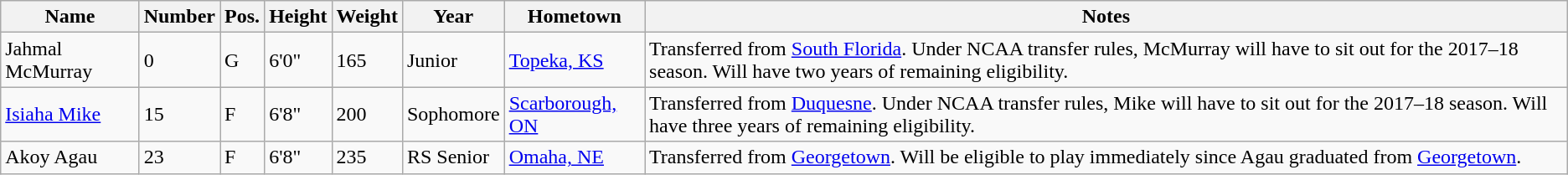<table class="wikitable sortable" border="1">
<tr>
<th>Name</th>
<th>Number</th>
<th>Pos.</th>
<th>Height</th>
<th>Weight</th>
<th>Year</th>
<th>Hometown</th>
<th class="unsortable">Notes</th>
</tr>
<tr>
<td>Jahmal McMurray</td>
<td>0</td>
<td>G</td>
<td>6'0"</td>
<td>165</td>
<td>Junior</td>
<td><a href='#'>Topeka, KS</a></td>
<td>Transferred from <a href='#'>South Florida</a>. Under NCAA transfer rules, McMurray will have to sit out for the 2017–18 season. Will have two years of remaining eligibility.</td>
</tr>
<tr>
<td><a href='#'>Isiaha Mike</a></td>
<td>15</td>
<td>F</td>
<td>6'8"</td>
<td>200</td>
<td>Sophomore</td>
<td><a href='#'>Scarborough, ON</a></td>
<td>Transferred from <a href='#'>Duquesne</a>. Under NCAA transfer rules, Mike will have to sit out for the 2017–18 season. Will have three years of remaining eligibility.</td>
</tr>
<tr>
<td>Akoy Agau</td>
<td>23</td>
<td>F</td>
<td>6'8"</td>
<td>235</td>
<td>RS Senior</td>
<td><a href='#'>Omaha, NE</a></td>
<td>Transferred from <a href='#'>Georgetown</a>. Will be eligible to play immediately since Agau graduated from <a href='#'>Georgetown</a>.</td>
</tr>
</table>
